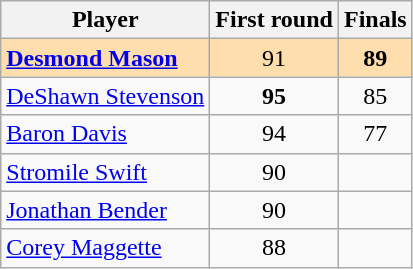<table class="wikitable">
<tr>
<th>Player</th>
<th>First round</th>
<th>Finals</th>
</tr>
<tr style="background:#ffdead; text-align:center;">
<td align=left><strong><a href='#'>Desmond Mason</a></strong> </td>
<td>91 </td>
<td><strong>89</strong> </td>
</tr>
<tr align=center>
<td align=left><a href='#'>DeShawn Stevenson</a> </td>
<td><strong>95</strong> </td>
<td>85 </td>
</tr>
<tr align=center>
<td align=left><a href='#'>Baron Davis</a> </td>
<td>94 </td>
<td>77 </td>
</tr>
<tr align=center>
<td align=left><a href='#'>Stromile Swift</a> </td>
<td>90 </td>
<td></td>
</tr>
<tr align=center>
<td align=left><a href='#'>Jonathan Bender</a> </td>
<td>90 </td>
<td></td>
</tr>
<tr align=center>
<td align=left><a href='#'>Corey Maggette</a> </td>
<td>88 </td>
<td></td>
</tr>
</table>
